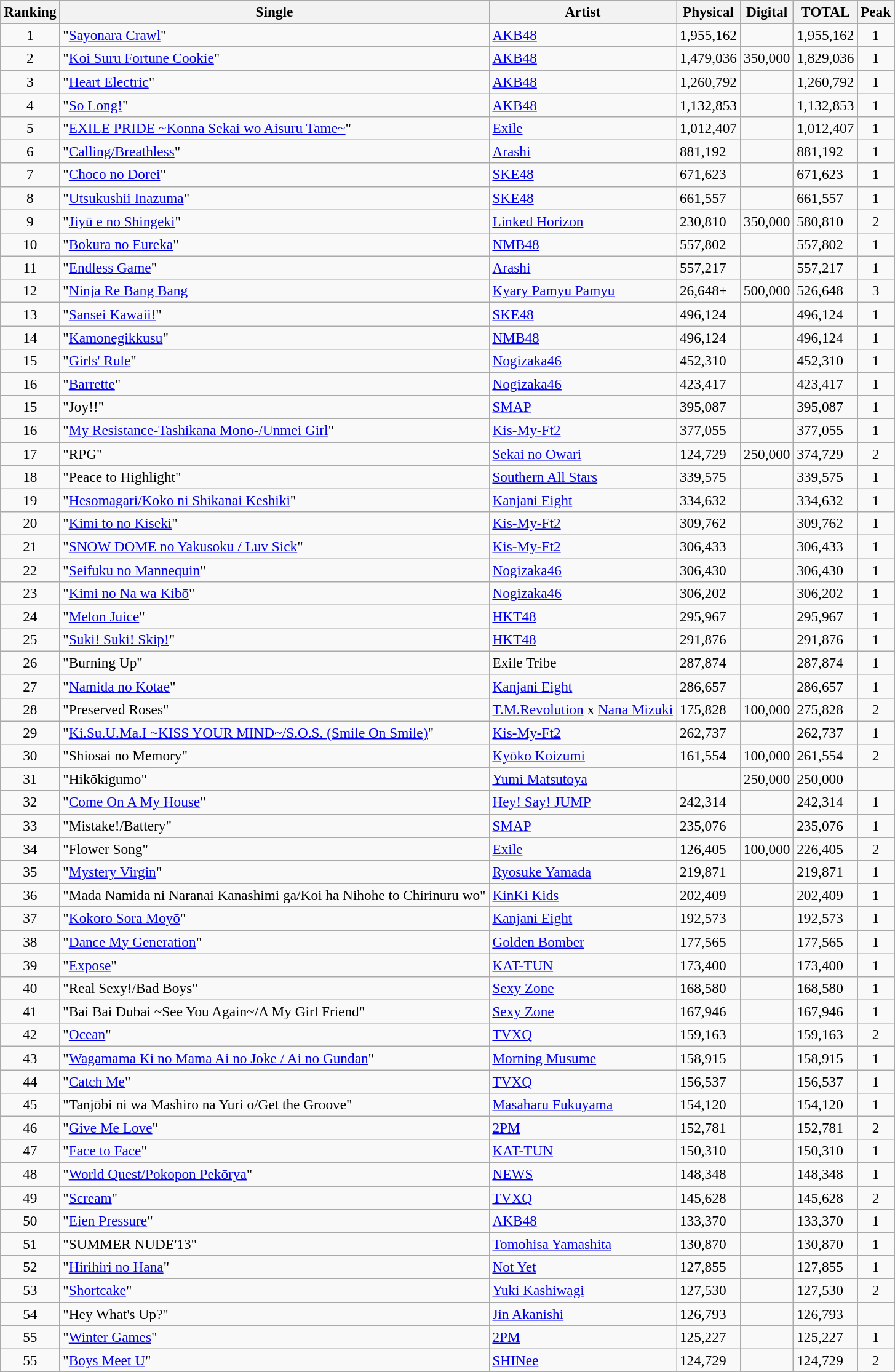<table class="wikitable sortable" style="font-size:97%;">
<tr>
<th>Ranking</th>
<th>Single</th>
<th>Artist</th>
<th>Physical</th>
<th>Digital</th>
<th>TOTAL</th>
<th>Peak</th>
</tr>
<tr>
<td align="center">1</td>
<td>"<a href='#'>Sayonara Crawl</a>"</td>
<td><a href='#'>AKB48</a></td>
<td>1,955,162</td>
<td></td>
<td>1,955,162</td>
<td align="center">1</td>
</tr>
<tr>
<td align="center">2</td>
<td>"<a href='#'>Koi Suru Fortune Cookie</a>"</td>
<td><a href='#'>AKB48</a></td>
<td>1,479,036</td>
<td>350,000</td>
<td>1,829,036</td>
<td align="center">1</td>
</tr>
<tr>
<td align="center">3</td>
<td>"<a href='#'>Heart Electric</a>"</td>
<td><a href='#'>AKB48</a></td>
<td>1,260,792</td>
<td></td>
<td>1,260,792</td>
<td align="center">1</td>
</tr>
<tr>
<td align="center">4</td>
<td>"<a href='#'>So Long!</a>"</td>
<td><a href='#'>AKB48</a></td>
<td>1,132,853</td>
<td></td>
<td>1,132,853</td>
<td align="center">1</td>
</tr>
<tr>
<td align="center">5</td>
<td>"<a href='#'>EXILE PRIDE ~Konna Sekai wo Aisuru Tame~</a>"</td>
<td><a href='#'>Exile</a></td>
<td>1,012,407</td>
<td></td>
<td>1,012,407</td>
<td align="center">1</td>
</tr>
<tr>
<td align="center">6</td>
<td>"<a href='#'>Calling/Breathless</a>"</td>
<td><a href='#'>Arashi</a></td>
<td>881,192</td>
<td></td>
<td>881,192</td>
<td align="center">1</td>
</tr>
<tr>
<td align="center">7</td>
<td>"<a href='#'>Choco no Dorei</a>"</td>
<td><a href='#'>SKE48</a></td>
<td>671,623</td>
<td></td>
<td>671,623</td>
<td align="center">1</td>
</tr>
<tr>
<td align="center">8</td>
<td>"<a href='#'>Utsukushii Inazuma</a>"</td>
<td><a href='#'>SKE48</a></td>
<td>661,557</td>
<td></td>
<td>661,557</td>
<td align="center">1</td>
</tr>
<tr>
<td align="center">9</td>
<td>"<a href='#'>Jiyū e no Shingeki</a>"</td>
<td><a href='#'>Linked Horizon</a></td>
<td>230,810</td>
<td>350,000</td>
<td>580,810</td>
<td align="center">2</td>
</tr>
<tr>
<td align="center">10</td>
<td>"<a href='#'>Bokura no Eureka</a>"</td>
<td><a href='#'>NMB48</a></td>
<td>557,802</td>
<td></td>
<td>557,802</td>
<td align="center">1</td>
</tr>
<tr>
<td align="center">11</td>
<td>"<a href='#'>Endless Game</a>"</td>
<td><a href='#'>Arashi</a></td>
<td>557,217</td>
<td></td>
<td>557,217</td>
<td align="center">1</td>
</tr>
<tr>
<td align="center">12</td>
<td>"<a href='#'>Ninja Re Bang Bang</a></td>
<td><a href='#'>Kyary Pamyu Pamyu</a></td>
<td>26,648+</td>
<td>500,000</td>
<td>526,648</td>
<td align="center">3</td>
</tr>
<tr>
<td align="center">13</td>
<td>"<a href='#'>Sansei Kawaii!</a>"</td>
<td><a href='#'>SKE48</a></td>
<td>496,124</td>
<td></td>
<td>496,124</td>
<td align="center">1</td>
</tr>
<tr>
<td align="center">14</td>
<td>"<a href='#'>Kamonegikkusu</a>"</td>
<td><a href='#'>NMB48</a></td>
<td>496,124</td>
<td></td>
<td>496,124</td>
<td align="center">1</td>
</tr>
<tr>
<td align="center">15</td>
<td>"<a href='#'>Girls' Rule</a>"</td>
<td><a href='#'>Nogizaka46</a></td>
<td>452,310</td>
<td></td>
<td>452,310</td>
<td align="center">1</td>
</tr>
<tr>
<td align="center">16</td>
<td>"<a href='#'>Barrette</a>"</td>
<td><a href='#'>Nogizaka46</a></td>
<td>423,417</td>
<td></td>
<td>423,417</td>
<td align="center">1</td>
</tr>
<tr>
<td align="center">15</td>
<td>"Joy!!"</td>
<td><a href='#'>SMAP</a></td>
<td>395,087</td>
<td></td>
<td>395,087</td>
<td align="center">1</td>
</tr>
<tr>
<td align="center">16</td>
<td>"<a href='#'>My Resistance-Tashikana Mono-/Unmei Girl</a>"</td>
<td><a href='#'>Kis-My-Ft2</a></td>
<td>377,055</td>
<td></td>
<td>377,055</td>
<td align="center">1</td>
</tr>
<tr>
<td align="center">17</td>
<td>"RPG"</td>
<td><a href='#'>Sekai no Owari</a></td>
<td>124,729</td>
<td>250,000</td>
<td>374,729</td>
<td align="center">2</td>
</tr>
<tr>
<td align="center">18</td>
<td>"Peace to Highlight"</td>
<td><a href='#'>Southern All Stars</a></td>
<td>339,575</td>
<td></td>
<td>339,575</td>
<td align="center">1</td>
</tr>
<tr>
<td align="center">19</td>
<td>"<a href='#'>Hesomagari/Koko ni Shikanai Keshiki</a>"</td>
<td><a href='#'>Kanjani Eight</a></td>
<td>334,632</td>
<td></td>
<td>334,632</td>
<td align="center">1</td>
</tr>
<tr>
<td align="center">20</td>
<td>"<a href='#'>Kimi to no Kiseki</a>"</td>
<td><a href='#'>Kis-My-Ft2</a></td>
<td>309,762</td>
<td></td>
<td>309,762</td>
<td align="center">1</td>
</tr>
<tr>
<td align="center">21</td>
<td>"<a href='#'>SNOW DOME no Yakusoku / Luv Sick</a>"</td>
<td><a href='#'>Kis-My-Ft2</a></td>
<td>306,433</td>
<td></td>
<td>306,433</td>
<td align="center">1</td>
</tr>
<tr>
<td align="center">22</td>
<td>"<a href='#'>Seifuku no Mannequin</a>"</td>
<td><a href='#'>Nogizaka46</a></td>
<td>306,430</td>
<td></td>
<td>306,430</td>
<td align="center">1</td>
</tr>
<tr>
<td align="center">23</td>
<td>"<a href='#'>Kimi no Na wa Kibō</a>"</td>
<td><a href='#'>Nogizaka46</a></td>
<td>306,202</td>
<td></td>
<td>306,202</td>
<td align="center">1</td>
</tr>
<tr>
<td align="center">24</td>
<td>"<a href='#'>Melon Juice</a>"</td>
<td><a href='#'>HKT48</a></td>
<td>295,967</td>
<td></td>
<td>295,967</td>
<td align="center">1</td>
</tr>
<tr>
<td align="center">25</td>
<td>"<a href='#'>Suki! Suki! Skip!</a>"</td>
<td><a href='#'>HKT48</a></td>
<td>291,876</td>
<td></td>
<td>291,876</td>
<td align="center">1</td>
</tr>
<tr>
<td align="center">26</td>
<td>"Burning Up"</td>
<td>Exile Tribe</td>
<td>287,874</td>
<td></td>
<td>287,874</td>
<td align="center">1</td>
</tr>
<tr>
<td align="center">27</td>
<td>"<a href='#'>Namida no Kotae</a>"</td>
<td><a href='#'>Kanjani Eight</a></td>
<td>286,657</td>
<td></td>
<td>286,657</td>
<td align="center">1</td>
</tr>
<tr>
<td align="center">28</td>
<td>"Preserved Roses"</td>
<td><a href='#'>T.M.Revolution</a> x <a href='#'>Nana Mizuki</a></td>
<td>175,828</td>
<td>100,000</td>
<td>275,828</td>
<td align="center">2</td>
</tr>
<tr>
<td align="center">29</td>
<td>"<a href='#'>Ki.Su.U.Ma.I ~KISS YOUR MIND~/S.O.S. (Smile On Smile)</a>"</td>
<td><a href='#'>Kis-My-Ft2</a></td>
<td>262,737</td>
<td></td>
<td>262,737</td>
<td align="center">1</td>
</tr>
<tr>
<td align="center">30</td>
<td>"Shiosai no Memory"</td>
<td><a href='#'>Kyōko Koizumi</a></td>
<td>161,554</td>
<td>100,000</td>
<td>261,554</td>
<td align="center">2</td>
</tr>
<tr>
<td align="center">31</td>
<td>"Hikōkigumo"</td>
<td><a href='#'>Yumi Matsutoya</a></td>
<td></td>
<td>250,000</td>
<td>250,000</td>
<td align="center"></td>
</tr>
<tr>
<td align="center">32</td>
<td>"<a href='#'>Come On A My House</a>"</td>
<td><a href='#'>Hey! Say! JUMP</a></td>
<td>242,314</td>
<td></td>
<td>242,314</td>
<td align="center">1</td>
</tr>
<tr>
<td align="center">33</td>
<td>"Mistake!/Battery"</td>
<td><a href='#'>SMAP</a></td>
<td>235,076</td>
<td></td>
<td>235,076</td>
<td align="center">1</td>
</tr>
<tr>
<td align="center">34</td>
<td>"Flower Song"</td>
<td><a href='#'>Exile</a></td>
<td>126,405</td>
<td>100,000</td>
<td>226,405</td>
<td align="center">2</td>
</tr>
<tr>
<td align="center">35</td>
<td>"<a href='#'>Mystery Virgin</a>"</td>
<td><a href='#'>Ryosuke Yamada</a></td>
<td>219,871</td>
<td></td>
<td>219,871</td>
<td align="center">1</td>
</tr>
<tr>
<td align="center">36</td>
<td>"Mada Namida ni Naranai Kanashimi ga/Koi ha Nihohe to Chirinuru wo"</td>
<td><a href='#'>KinKi Kids</a></td>
<td>202,409</td>
<td></td>
<td>202,409</td>
<td align="center">1</td>
</tr>
<tr>
<td align="center">37</td>
<td>"<a href='#'>Kokoro Sora Moyō</a>"</td>
<td><a href='#'>Kanjani Eight</a></td>
<td>192,573</td>
<td></td>
<td>192,573</td>
<td align="center">1</td>
</tr>
<tr>
<td align="center">38</td>
<td>"<a href='#'>Dance My Generation</a>"</td>
<td><a href='#'>Golden Bomber</a></td>
<td>177,565</td>
<td></td>
<td>177,565</td>
<td align="center">1</td>
</tr>
<tr>
<td align="center">39</td>
<td>"<a href='#'>Expose</a>"</td>
<td><a href='#'>KAT-TUN</a></td>
<td>173,400</td>
<td></td>
<td>173,400</td>
<td align="center">1</td>
</tr>
<tr>
<td align="center">40</td>
<td>"Real Sexy!/Bad Boys"</td>
<td><a href='#'>Sexy Zone</a></td>
<td>168,580</td>
<td></td>
<td>168,580</td>
<td align="center">1</td>
</tr>
<tr>
<td align="center">41</td>
<td>"Bai Bai Dubai ~See You Again~/A My Girl Friend"</td>
<td><a href='#'>Sexy Zone</a></td>
<td>167,946</td>
<td></td>
<td>167,946</td>
<td align="center">1</td>
</tr>
<tr>
<td align="center">42</td>
<td>"<a href='#'>Ocean</a>"</td>
<td><a href='#'>TVXQ</a></td>
<td>159,163</td>
<td></td>
<td>159,163</td>
<td align="center">2</td>
</tr>
<tr>
<td align="center">43</td>
<td>"<a href='#'>Wagamama Ki no Mama Ai no Joke / Ai no Gundan</a>"</td>
<td><a href='#'>Morning Musume</a></td>
<td>158,915</td>
<td></td>
<td>158,915</td>
<td align="center">1</td>
</tr>
<tr>
<td align="center">44</td>
<td>"<a href='#'>Catch Me</a>"</td>
<td><a href='#'>TVXQ</a></td>
<td>156,537</td>
<td></td>
<td>156,537</td>
<td align="center">1</td>
</tr>
<tr>
<td align="center">45</td>
<td>"Tanjōbi ni wa Mashiro na Yuri o/Get the Groove"</td>
<td><a href='#'>Masaharu Fukuyama</a></td>
<td>154,120</td>
<td></td>
<td>154,120</td>
<td align="center">1</td>
</tr>
<tr>
<td align="center">46</td>
<td>"<a href='#'>Give Me Love</a>"</td>
<td><a href='#'>2PM</a></td>
<td>152,781</td>
<td></td>
<td>152,781</td>
<td align="center">2</td>
</tr>
<tr>
<td align="center">47</td>
<td>"<a href='#'>Face to Face</a>"</td>
<td><a href='#'>KAT-TUN</a></td>
<td>150,310</td>
<td></td>
<td>150,310</td>
<td align="center">1</td>
</tr>
<tr>
<td align="center">48</td>
<td>"<a href='#'>World Quest/Pokopon Pekōrya</a>"</td>
<td><a href='#'>NEWS</a></td>
<td>148,348</td>
<td></td>
<td>148,348</td>
<td align="center">1</td>
</tr>
<tr>
<td align="center">49</td>
<td>"<a href='#'>Scream</a>"</td>
<td><a href='#'>TVXQ</a></td>
<td>145,628</td>
<td></td>
<td>145,628</td>
<td align="center">2</td>
</tr>
<tr>
<td align="center">50</td>
<td>"<a href='#'>Eien Pressure</a>"</td>
<td><a href='#'>AKB48</a></td>
<td>133,370</td>
<td></td>
<td>133,370</td>
<td align="center">1</td>
</tr>
<tr>
<td align="center">51</td>
<td>"SUMMER NUDE'13"</td>
<td><a href='#'>Tomohisa Yamashita</a></td>
<td>130,870</td>
<td></td>
<td>130,870</td>
<td align="center">1</td>
</tr>
<tr>
<td align="center">52</td>
<td>"<a href='#'>Hirihiri no Hana</a>"</td>
<td><a href='#'>Not Yet</a></td>
<td>127,855</td>
<td></td>
<td>127,855</td>
<td align="center">1</td>
</tr>
<tr>
<td align="center">53</td>
<td>"<a href='#'>Shortcake</a>"</td>
<td><a href='#'>Yuki Kashiwagi</a></td>
<td>127,530</td>
<td></td>
<td>127,530</td>
<td align="center">2</td>
</tr>
<tr>
<td align="center">54</td>
<td>"Hey What's Up?"</td>
<td><a href='#'>Jin Akanishi</a></td>
<td>126,793</td>
<td></td>
<td>126,793</td>
<td></td>
</tr>
<tr>
<td align="center">55</td>
<td>"<a href='#'>Winter Games</a>"</td>
<td><a href='#'>2PM</a></td>
<td>125,227</td>
<td></td>
<td>125,227</td>
<td align="center">1</td>
</tr>
<tr>
<td align="center">55</td>
<td>"<a href='#'>Boys Meet U</a>"</td>
<td><a href='#'>SHINee</a></td>
<td>124,729</td>
<td></td>
<td>124,729</td>
<td align="center">2</td>
</tr>
</table>
